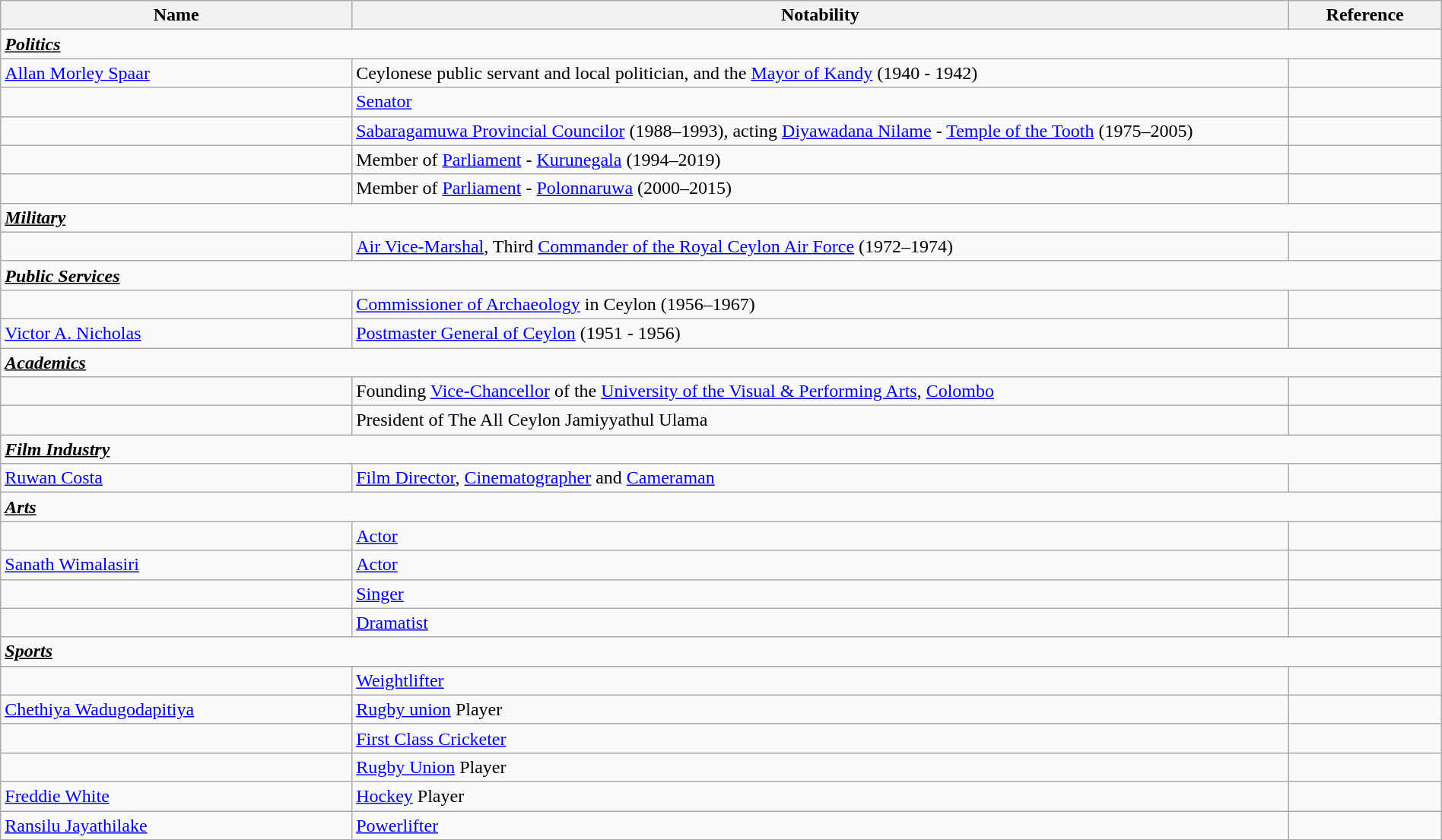<table class="wikitable sortable" style="width:100%">
<tr>
<th style="width:*;">Name</th>
<th style="width:65%;" class="unsortable">Notability</th>
<th style="width:*;" class="unsortable">Reference</th>
</tr>
<tr>
<td colspan="3"><strong><u><em>Politics</em></u></strong></td>
</tr>
<tr>
<td><a href='#'>Allan Morley Spaar</a></td>
<td>Ceylonese public servant and local politician, and the <a href='#'>Mayor of Kandy</a> (1940 - 1942)</td>
<td></td>
</tr>
<tr>
<td></td>
<td><a href='#'>Senator</a></td>
<td style="text-align:center;"></td>
</tr>
<tr>
<td></td>
<td><a href='#'>Sabaragamuwa Provincial Councilor</a> (1988–1993), acting <a href='#'>Diyawadana Nilame</a> - <a href='#'>Temple of the Tooth</a> (1975–2005)</td>
<td style="text-align:center;"></td>
</tr>
<tr>
<td></td>
<td>Member of <a href='#'>Parliament</a> - <a href='#'>Kurunegala</a> (1994–2019)</td>
<td style="text-align:center;"></td>
</tr>
<tr>
<td></td>
<td>Member of <a href='#'>Parliament</a> - <a href='#'>Polonnaruwa</a> (2000–2015)</td>
<td style="text-align:center;"></td>
</tr>
<tr>
<td colspan="3"><strong><u><em>Military</em></u></strong></td>
</tr>
<tr>
<td></td>
<td><a href='#'>Air Vice-Marshal</a>, Third <a href='#'>Commander of the Royal Ceylon Air Force</a> (1972–1974)</td>
<td style="text-align:center;"></td>
</tr>
<tr>
<td colspan="3"><strong><u><em>Public Services</em></u></strong></td>
</tr>
<tr>
<td></td>
<td><a href='#'>Commissioner of Archaeology</a> in Ceylon (1956–1967)</td>
<td style="text-align:center;"></td>
</tr>
<tr>
<td><a href='#'>Victor A. Nicholas</a></td>
<td><a href='#'>Postmaster General of Ceylon</a> (1951 - 1956)</td>
<td align="center"></td>
</tr>
<tr>
<td colspan="3"><strong><u><em>Academics</em></u></strong></td>
</tr>
<tr>
<td></td>
<td>Founding <a href='#'>Vice-Chancellor</a> of the <a href='#'>University of the Visual & Performing Arts</a>, <a href='#'>Colombo</a></td>
<td style="text-align:center;"></td>
</tr>
<tr>
<td></td>
<td>President of The All Ceylon Jamiyyathul Ulama</td>
<td style="text-align:center;"></td>
</tr>
<tr>
<td colspan="3"><strong><em><u>Film Industry</u></em></strong></td>
</tr>
<tr>
<td><a href='#'>Ruwan Costa</a></td>
<td><a href='#'>Film Director</a>, <a href='#'>Cinematographer</a> and <a href='#'>Cameraman</a></td>
<td align="center"></td>
</tr>
<tr>
<td colspan="3"><strong><em><u>Arts</u></em></strong></td>
</tr>
<tr>
<td></td>
<td><a href='#'>Actor</a></td>
<td style="text-align:center;"></td>
</tr>
<tr>
<td><a href='#'>Sanath Wimalasiri</a></td>
<td><a href='#'>Actor</a></td>
<td style="text-align:center;"></td>
</tr>
<tr>
<td></td>
<td><a href='#'>Singer</a></td>
<td style="text-align:center;"></td>
</tr>
<tr>
<td></td>
<td><a href='#'>Dramatist</a></td>
<td style="text-align:center;"></td>
</tr>
<tr>
<td colspan="3"><strong><em><u>Sports</u></em></strong></td>
</tr>
<tr>
<td></td>
<td><a href='#'>Weightlifter</a></td>
<td style="text-align:center;"></td>
</tr>
<tr>
<td><a href='#'>Chethiya Wadugodapitiya</a></td>
<td><a href='#'>Rugby union</a> Player</td>
<td align="center"></td>
</tr>
<tr>
<td></td>
<td><a href='#'>First Class Cricketer</a></td>
<td style="text-align:center;"></td>
</tr>
<tr>
<td></td>
<td><a href='#'>Rugby Union</a> Player</td>
<td style="text-align:center;"></td>
</tr>
<tr>
<td><a href='#'>Freddie White</a></td>
<td><a href='#'>Hockey</a> Player</td>
<td style="text-align:center;"></td>
</tr>
<tr>
<td><a href='#'>Ransilu Jayathilake</a></td>
<td><a href='#'>Powerlifter</a></td>
<td style="text-align:center;"></td>
</tr>
<tr>
</tr>
</table>
